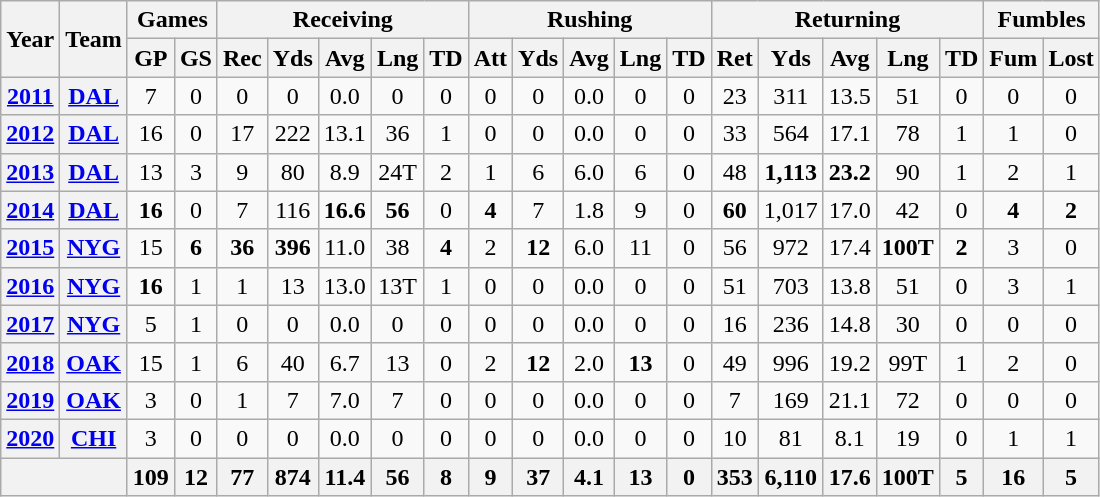<table class=wikitable style="text-align:center;">
<tr>
<th rowspan="2">Year</th>
<th rowspan="2">Team</th>
<th colspan="2">Games</th>
<th colspan="5">Receiving</th>
<th colspan="5">Rushing</th>
<th colspan="5">Returning</th>
<th colspan="2">Fumbles</th>
</tr>
<tr>
<th>GP</th>
<th>GS</th>
<th>Rec</th>
<th>Yds</th>
<th>Avg</th>
<th>Lng</th>
<th>TD</th>
<th>Att</th>
<th>Yds</th>
<th>Avg</th>
<th>Lng</th>
<th>TD</th>
<th>Ret</th>
<th>Yds</th>
<th>Avg</th>
<th>Lng</th>
<th>TD</th>
<th>Fum</th>
<th>Lost</th>
</tr>
<tr>
<th><a href='#'>2011</a></th>
<th><a href='#'>DAL</a></th>
<td>7</td>
<td>0</td>
<td>0</td>
<td>0</td>
<td>0.0</td>
<td>0</td>
<td>0</td>
<td>0</td>
<td>0</td>
<td>0.0</td>
<td>0</td>
<td>0</td>
<td>23</td>
<td>311</td>
<td>13.5</td>
<td>51</td>
<td>0</td>
<td>0</td>
<td>0</td>
</tr>
<tr>
<th><a href='#'>2012</a></th>
<th><a href='#'>DAL</a></th>
<td>16</td>
<td>0</td>
<td>17</td>
<td>222</td>
<td>13.1</td>
<td>36</td>
<td>1</td>
<td>0</td>
<td>0</td>
<td>0.0</td>
<td>0</td>
<td>0</td>
<td>33</td>
<td>564</td>
<td>17.1</td>
<td>78</td>
<td>1</td>
<td>1</td>
<td>0</td>
</tr>
<tr>
<th><a href='#'>2013</a></th>
<th><a href='#'>DAL</a></th>
<td>13</td>
<td>3</td>
<td>9</td>
<td>80</td>
<td>8.9</td>
<td>24T</td>
<td>2</td>
<td>1</td>
<td>6</td>
<td>6.0</td>
<td>6</td>
<td>0</td>
<td>48</td>
<td><strong>1,113</strong></td>
<td><strong>23.2</strong></td>
<td>90</td>
<td>1</td>
<td>2</td>
<td>1</td>
</tr>
<tr>
<th><a href='#'>2014</a></th>
<th><a href='#'>DAL</a></th>
<td><strong>16</strong></td>
<td>0</td>
<td>7</td>
<td>116</td>
<td><strong>16.6</strong></td>
<td><strong>56</strong></td>
<td>0</td>
<td><strong>4</strong></td>
<td>7</td>
<td>1.8</td>
<td>9</td>
<td>0</td>
<td><strong>60</strong></td>
<td>1,017</td>
<td>17.0</td>
<td>42</td>
<td>0</td>
<td><strong>4</strong></td>
<td><strong>2</strong></td>
</tr>
<tr>
<th><a href='#'>2015</a></th>
<th><a href='#'>NYG</a></th>
<td>15</td>
<td><strong>6</strong></td>
<td><strong>36</strong></td>
<td><strong>396</strong></td>
<td>11.0</td>
<td>38</td>
<td><strong>4</strong></td>
<td>2</td>
<td><strong>12</strong></td>
<td>6.0</td>
<td>11</td>
<td>0</td>
<td>56</td>
<td>972</td>
<td>17.4</td>
<td><strong>100T</strong></td>
<td><strong>2</strong></td>
<td>3</td>
<td>0</td>
</tr>
<tr>
<th><a href='#'>2016</a></th>
<th><a href='#'>NYG</a></th>
<td><strong>16</strong></td>
<td>1</td>
<td>1</td>
<td>13</td>
<td>13.0</td>
<td>13T</td>
<td>1</td>
<td>0</td>
<td>0</td>
<td>0.0</td>
<td>0</td>
<td>0</td>
<td>51</td>
<td>703</td>
<td>13.8</td>
<td>51</td>
<td>0</td>
<td>3</td>
<td>1</td>
</tr>
<tr>
<th><a href='#'>2017</a></th>
<th><a href='#'>NYG</a></th>
<td>5</td>
<td>1</td>
<td>0</td>
<td>0</td>
<td>0.0</td>
<td>0</td>
<td>0</td>
<td>0</td>
<td>0</td>
<td>0.0</td>
<td>0</td>
<td>0</td>
<td>16</td>
<td>236</td>
<td>14.8</td>
<td>30</td>
<td>0</td>
<td>0</td>
<td>0</td>
</tr>
<tr>
<th><a href='#'>2018</a></th>
<th><a href='#'>OAK</a></th>
<td>15</td>
<td>1</td>
<td>6</td>
<td>40</td>
<td>6.7</td>
<td>13</td>
<td>0</td>
<td>2</td>
<td><strong>12</strong></td>
<td>2.0</td>
<td><strong>13</strong></td>
<td>0</td>
<td>49</td>
<td>996</td>
<td>19.2</td>
<td>99T</td>
<td>1</td>
<td>2</td>
<td>0</td>
</tr>
<tr>
<th><a href='#'>2019</a></th>
<th><a href='#'>OAK</a></th>
<td>3</td>
<td>0</td>
<td>1</td>
<td>7</td>
<td>7.0</td>
<td>7</td>
<td>0</td>
<td>0</td>
<td>0</td>
<td>0.0</td>
<td>0</td>
<td>0</td>
<td>7</td>
<td>169</td>
<td>21.1</td>
<td>72</td>
<td>0</td>
<td>0</td>
<td>0</td>
</tr>
<tr>
<th><a href='#'>2020</a></th>
<th><a href='#'>CHI</a></th>
<td>3</td>
<td>0</td>
<td>0</td>
<td>0</td>
<td>0.0</td>
<td>0</td>
<td>0</td>
<td>0</td>
<td>0</td>
<td>0.0</td>
<td>0</td>
<td>0</td>
<td>10</td>
<td>81</td>
<td>8.1</td>
<td>19</td>
<td>0</td>
<td>1</td>
<td>1</td>
</tr>
<tr>
<th colspan="2"></th>
<th>109</th>
<th>12</th>
<th>77</th>
<th>874</th>
<th>11.4</th>
<th>56</th>
<th>8</th>
<th>9</th>
<th>37</th>
<th>4.1</th>
<th>13</th>
<th>0</th>
<th>353</th>
<th>6,110</th>
<th>17.6</th>
<th>100T</th>
<th>5</th>
<th>16</th>
<th>5</th>
</tr>
</table>
